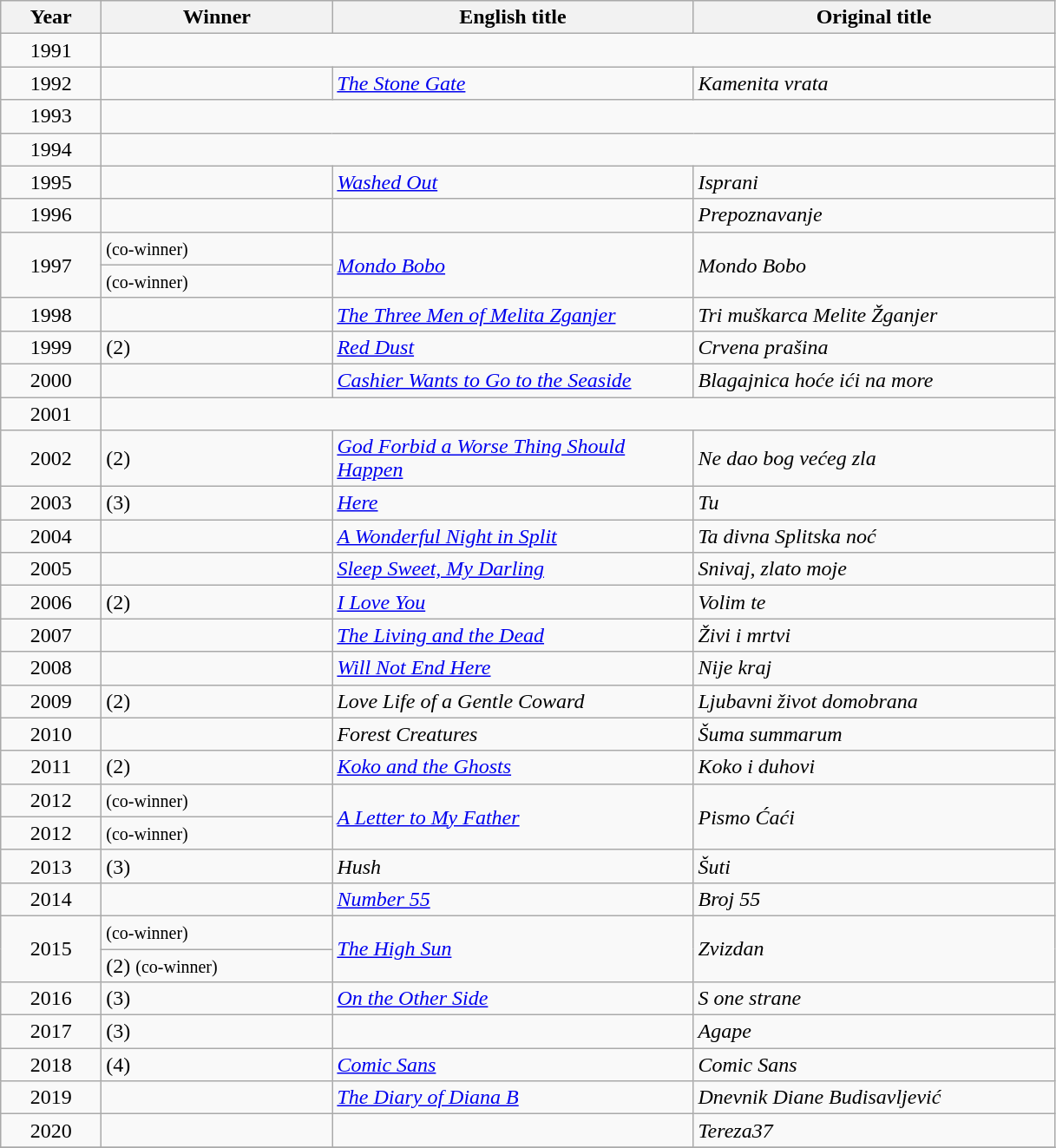<table class="wikitable sortable">
<tr>
<th width="70"><strong>Year</strong></th>
<th width="170"><strong>Winner</strong></th>
<th width="270"><strong>English title</strong></th>
<th width="270"><strong>Original title</strong></th>
</tr>
<tr>
<td style="text-align:center;">1991</td>
<td colspan="3"></td>
</tr>
<tr>
<td style="text-align:center;">1992</td>
<td></td>
<td><em><a href='#'>The Stone Gate</a></em></td>
<td><em>Kamenita vrata</em></td>
</tr>
<tr>
<td style="text-align:center;">1993</td>
<td colspan="3"></td>
</tr>
<tr>
<td style="text-align:center;">1994</td>
<td colspan="3"></td>
</tr>
<tr>
<td style="text-align:center;">1995</td>
<td></td>
<td><em><a href='#'>Washed Out</a></em></td>
<td><em>Isprani</em></td>
</tr>
<tr>
<td style="text-align:center;">1996</td>
<td></td>
<td></td>
<td><em>Prepoznavanje</em></td>
</tr>
<tr>
<td style="text-align:center;" rowspan=2>1997</td>
<td> <small>(co-winner)</small></td>
<td rowspan=2><em><a href='#'>Mondo Bobo</a></em></td>
<td rowspan=2><em>Mondo Bobo</em></td>
</tr>
<tr>
<td> <small>(co-winner)</small></td>
</tr>
<tr>
<td style="text-align:center;">1998</td>
<td></td>
<td><em><a href='#'>The Three Men of Melita Zganjer</a></em></td>
<td><em>Tri muškarca Melite Žganjer</em></td>
</tr>
<tr>
<td style="text-align:center;">1999</td>
<td> (2)</td>
<td><em><a href='#'>Red Dust</a></em></td>
<td><em>Crvena prašina</em></td>
</tr>
<tr>
<td style="text-align:center;">2000</td>
<td></td>
<td><em><a href='#'>Cashier Wants to Go to the Seaside</a></em></td>
<td><em>Blagajnica hoće ići na more</em></td>
</tr>
<tr>
<td style="text-align:center;">2001</td>
<td colspan="3"></td>
</tr>
<tr>
<td style="text-align:center;">2002</td>
<td> (2)</td>
<td><em><a href='#'>God Forbid a Worse Thing Should Happen</a></em></td>
<td><em>Ne dao bog većeg zla</em></td>
</tr>
<tr>
<td style="text-align:center;">2003</td>
<td> (3)</td>
<td><em><a href='#'>Here</a></em></td>
<td><em>Tu</em></td>
</tr>
<tr>
<td style="text-align:center;">2004</td>
<td></td>
<td><em><a href='#'>A Wonderful Night in Split</a></em></td>
<td><em>Ta divna Splitska noć</em></td>
</tr>
<tr>
<td style="text-align:center;">2005</td>
<td></td>
<td><em><a href='#'>Sleep Sweet, My Darling</a></em></td>
<td><em>Snivaj, zlato moje</em></td>
</tr>
<tr>
<td style="text-align:center;">2006</td>
<td> (2)</td>
<td><em><a href='#'>I Love You</a></em></td>
<td><em>Volim te</em></td>
</tr>
<tr>
<td style="text-align:center;">2007</td>
<td></td>
<td><em><a href='#'>The Living and the Dead</a></em></td>
<td><em>Živi i mrtvi</em></td>
</tr>
<tr>
<td style="text-align:center;">2008</td>
<td></td>
<td><em><a href='#'>Will Not End Here</a></em></td>
<td><em>Nije kraj</em></td>
</tr>
<tr>
<td style="text-align:center;">2009</td>
<td> (2)</td>
<td><em>Love Life of a Gentle Coward</em></td>
<td><em>Ljubavni život domobrana</em></td>
</tr>
<tr>
<td style="text-align:center;">2010</td>
<td></td>
<td><em>Forest Creatures</em></td>
<td><em>Šuma summarum</em></td>
</tr>
<tr>
<td style="text-align:center;">2011</td>
<td> (2)</td>
<td><em><a href='#'>Koko and the Ghosts</a></em></td>
<td><em>Koko i duhovi</em></td>
</tr>
<tr>
<td style="text-align:center;">2012</td>
<td> <small>(co-winner)</small></td>
<td rowspan=2><em><a href='#'>A Letter to My Father</a></em></td>
<td rowspan=2><em>Pismo Ćaći</em></td>
</tr>
<tr>
<td style="text-align:center;">2012</td>
<td> <small>(co-winner)</small></td>
</tr>
<tr>
<td style="text-align:center;">2013</td>
<td> (3)</td>
<td><em>Hush</em></td>
<td><em>Šuti</em></td>
</tr>
<tr>
<td style="text-align:center;">2014</td>
<td></td>
<td><em><a href='#'>Number 55</a></em></td>
<td><em>Broj 55</em></td>
</tr>
<tr>
<td style="text-align:center;" rowspan=2>2015</td>
<td> <small>(co-winner)</small></td>
<td rowspan=2><em><a href='#'>The High Sun</a></em></td>
<td rowspan=2><em>Zvizdan</em></td>
</tr>
<tr>
<td> (2) <small>(co-winner)</small></td>
</tr>
<tr>
<td style="text-align:center;">2016</td>
<td> (3)</td>
<td><em><a href='#'>On the Other Side</a></em></td>
<td><em>S one strane</em></td>
</tr>
<tr>
<td style="text-align:center;">2017</td>
<td> (3)</td>
<td></td>
<td><em>Agape</em></td>
</tr>
<tr>
<td style="text-align:center;">2018</td>
<td> (4)</td>
<td><em><a href='#'>Comic Sans</a></em></td>
<td><em>Comic Sans</em></td>
</tr>
<tr>
<td style="text-align:center;">2019</td>
<td></td>
<td><em><a href='#'>The Diary of Diana B</a></em></td>
<td><em>Dnevnik Diane Budisavljević</em></td>
</tr>
<tr>
<td style="text-align:center;">2020</td>
<td></td>
<td></td>
<td><em>Tereza37</em></td>
</tr>
<tr>
</tr>
</table>
